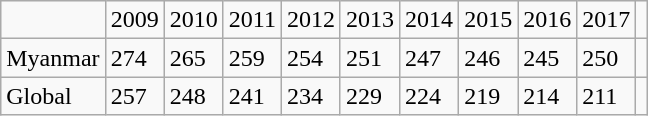<table class="wikitable">
<tr>
<td></td>
<td>2009</td>
<td>2010</td>
<td>2011</td>
<td>2012</td>
<td>2013</td>
<td>2014</td>
<td>2015</td>
<td>2016</td>
<td>2017</td>
<td></td>
</tr>
<tr>
<td>Myanmar</td>
<td>274</td>
<td>265</td>
<td>259</td>
<td>254</td>
<td>251</td>
<td>247</td>
<td>246</td>
<td>245</td>
<td>250</td>
<td></td>
</tr>
<tr>
<td>Global</td>
<td>257</td>
<td>248</td>
<td>241</td>
<td>234</td>
<td>229</td>
<td>224</td>
<td>219</td>
<td>214</td>
<td>211</td>
<td></td>
</tr>
</table>
